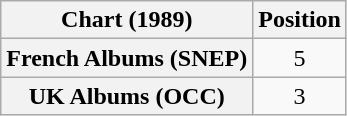<table class="wikitable sortable plainrowheaders" style="text-align:center">
<tr>
<th scope="col">Chart (1989)</th>
<th scope="col">Position</th>
</tr>
<tr>
<th scope="row">French Albums (SNEP)</th>
<td>5</td>
</tr>
<tr>
<th scope="row">UK Albums (OCC)</th>
<td>3</td>
</tr>
</table>
